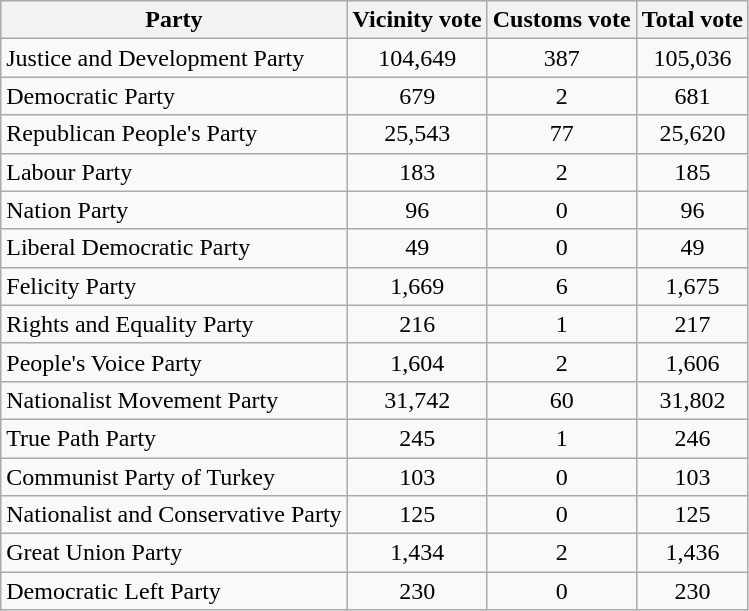<table class="wikitable sortable">
<tr>
<th style="text-align:center;">Party</th>
<th style="text-align:center;">Vicinity vote</th>
<th style="text-align:center;">Customs vote</th>
<th style="text-align:center;">Total vote</th>
</tr>
<tr>
<td>Justice and Development Party</td>
<td style="text-align:center;">104,649</td>
<td style="text-align:center;">387</td>
<td style="text-align:center;">105,036</td>
</tr>
<tr>
<td>Democratic Party</td>
<td style="text-align:center;">679</td>
<td style="text-align:center;">2</td>
<td style="text-align:center;">681</td>
</tr>
<tr>
<td>Republican People's Party</td>
<td style="text-align:center;">25,543</td>
<td style="text-align:center;">77</td>
<td style="text-align:center;">25,620</td>
</tr>
<tr>
<td>Labour Party</td>
<td style="text-align:center;">183</td>
<td style="text-align:center;">2</td>
<td style="text-align:center;">185</td>
</tr>
<tr>
<td>Nation Party</td>
<td style="text-align:center;">96</td>
<td style="text-align:center;">0</td>
<td style="text-align:center;">96</td>
</tr>
<tr>
<td>Liberal Democratic Party</td>
<td style="text-align:center;">49</td>
<td style="text-align:center;">0</td>
<td style="text-align:center;">49</td>
</tr>
<tr>
<td>Felicity Party</td>
<td style="text-align:center;">1,669</td>
<td style="text-align:center;">6</td>
<td style="text-align:center;">1,675</td>
</tr>
<tr>
<td>Rights and Equality Party</td>
<td style="text-align:center;">216</td>
<td style="text-align:center;">1</td>
<td style="text-align:center;">217</td>
</tr>
<tr>
<td>People's Voice Party</td>
<td style="text-align:center;">1,604</td>
<td style="text-align:center;">2</td>
<td style="text-align:center;">1,606</td>
</tr>
<tr>
<td>Nationalist Movement Party</td>
<td style="text-align:center;">31,742</td>
<td style="text-align:center;">60</td>
<td style="text-align:center;">31,802</td>
</tr>
<tr>
<td>True Path Party</td>
<td style="text-align:center;">245</td>
<td style="text-align:center;">1</td>
<td style="text-align:center;">246</td>
</tr>
<tr>
<td>Communist Party of Turkey</td>
<td style="text-align:center;">103</td>
<td style="text-align:center;">0</td>
<td style="text-align:center;">103</td>
</tr>
<tr>
<td>Nationalist and Conservative Party</td>
<td style="text-align:center;">125</td>
<td style="text-align:center;">0</td>
<td style="text-align:center;">125</td>
</tr>
<tr>
<td>Great Union Party</td>
<td style="text-align:center;">1,434</td>
<td style="text-align:center;">2</td>
<td style="text-align:center;">1,436</td>
</tr>
<tr>
<td>Democratic Left Party</td>
<td style="text-align:center;">230</td>
<td style="text-align:center;">0</td>
<td style="text-align:center;">230</td>
</tr>
</table>
